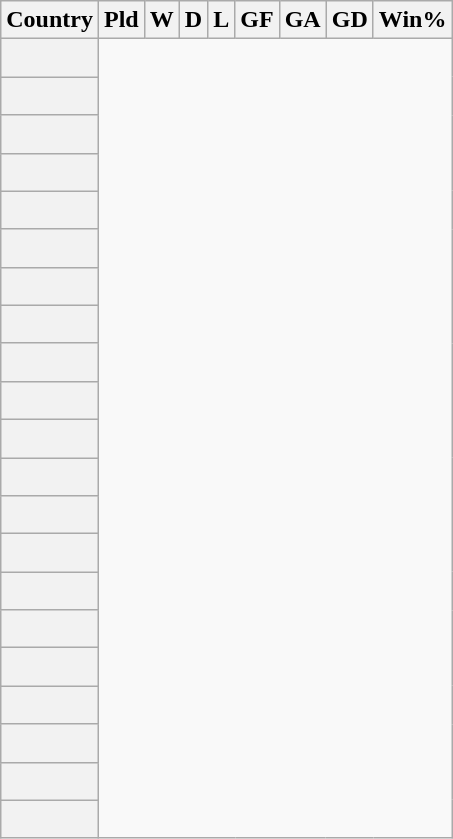<table class="wikitable sortable plainrowheaders" style="text-align:center">
<tr>
<th scope="col">Country</th>
<th scope="col">Pld</th>
<th scope="col">W</th>
<th scope="col">D</th>
<th scope="col">L</th>
<th scope="col">GF</th>
<th scope="col">GA</th>
<th scope="col">GD</th>
<th scope="col">Win%</th>
</tr>
<tr>
<th scope="row" align=left><br></th>
</tr>
<tr>
<th scope="row" align=left><br></th>
</tr>
<tr>
<th scope="row" align=left><br></th>
</tr>
<tr>
<th scope="row" align=left><br></th>
</tr>
<tr>
<th scope="row" align=left><br></th>
</tr>
<tr>
<th scope="row" align=left><br></th>
</tr>
<tr>
<th scope="row" align=left><br></th>
</tr>
<tr>
<th scope="row" align=left><br></th>
</tr>
<tr>
<th scope="row" align=left><br></th>
</tr>
<tr>
<th scope="row" align=left><br></th>
</tr>
<tr>
<th scope="row" align=left><br></th>
</tr>
<tr>
<th scope="row" align=left><br></th>
</tr>
<tr>
<th scope="row" align=left><br></th>
</tr>
<tr>
<th scope="row" align=left><br></th>
</tr>
<tr>
<th scope="row" align=left><br></th>
</tr>
<tr>
<th scope="row" align=left><br></th>
</tr>
<tr>
<th scope="row" align=left><br></th>
</tr>
<tr>
<th scope="row" align=left><br></th>
</tr>
<tr>
<th scope="row" align=left><br></th>
</tr>
<tr>
<th scope="row" align=left><br></th>
</tr>
<tr>
<th scope="row" align=left><br></th>
</tr>
</table>
